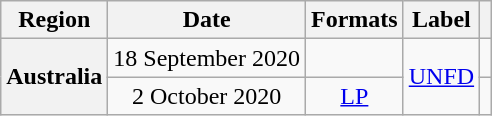<table class="wikitable plainrowheaders" style="text-align:center;">
<tr>
<th>Region</th>
<th>Date</th>
<th>Formats</th>
<th>Label</th>
<th></th>
</tr>
<tr>
<th scope="row" rowspan="2">Australia</th>
<td>18 September 2020</td>
<td></td>
<td rowspan="2"><a href='#'>UNFD</a></td>
<td></td>
</tr>
<tr>
<td>2 October 2020</td>
<td><a href='#'>LP</a></td>
<td></td>
</tr>
</table>
